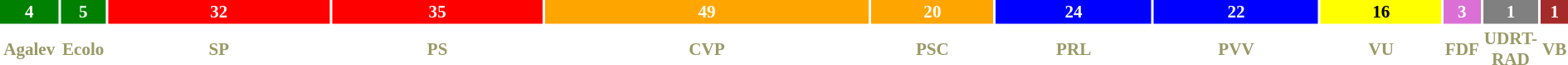<table style="width:100%; font-size:88%; text-align:center;">
<tr style="font-weight:bold">
<td style="background:green; width:3.8%; color:white">4</td>
<td style="background:green; width:2.5%; color:white">5</td>
<td style="background:red; width:14.6%; color:white">32</td>
<td style="background:red; width:13.8%; color:white">35</td>
<td style="background:orange; width:21.3%; color:white">49</td>
<td style="background:orange; width:8.0%; color:white">20</td>
<td style="background:blue; width:10.2%; color:white">24</td>
<td style="background:blue; width:10.8%; color:white">22</td>
<td style="background:yellow; width:7.9%; color:black">16</td>
<td style="background:orchid; width:1.2%; color:white">3</td>
<td style="background:gray; width:1.2%; color:white">1</td>
<td style="background:brown; width:1.4%; color:white">1</td>
</tr>
<tr style="font-weight:bold; color:#996;">
<td>Agalev</td>
<td>Ecolo</td>
<td>SP</td>
<td>PS</td>
<td>CVP</td>
<td>PSC</td>
<td>PRL</td>
<td>PVV</td>
<td>VU</td>
<td>FDF</td>
<td>UDRT-RAD</td>
<td>VB</td>
</tr>
</table>
